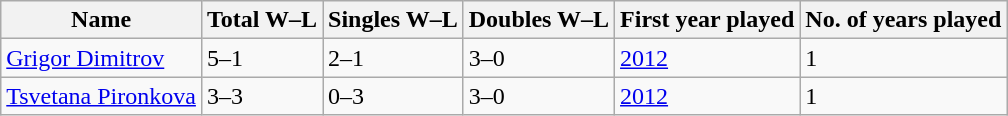<table class="sortable wikitable">
<tr>
<th>Name</th>
<th>Total W–L</th>
<th>Singles W–L</th>
<th>Doubles W–L</th>
<th>First year played</th>
<th>No. of years played</th>
</tr>
<tr>
<td><a href='#'>Grigor Dimitrov</a></td>
<td>5–1</td>
<td>2–1</td>
<td>3–0</td>
<td><a href='#'>2012</a></td>
<td>1</td>
</tr>
<tr>
<td><a href='#'>Tsvetana Pironkova</a></td>
<td>3–3</td>
<td>0–3</td>
<td>3–0</td>
<td><a href='#'>2012</a></td>
<td>1</td>
</tr>
</table>
